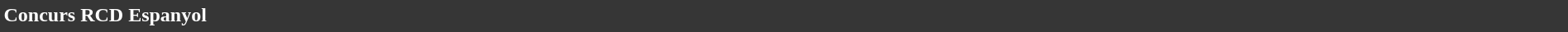<table style="width: 100%; background:#363636; color:white;">
<tr>
<td><strong>Concurs RCD Espanyol</strong></td>
</tr>
<tr>
</tr>
</table>
